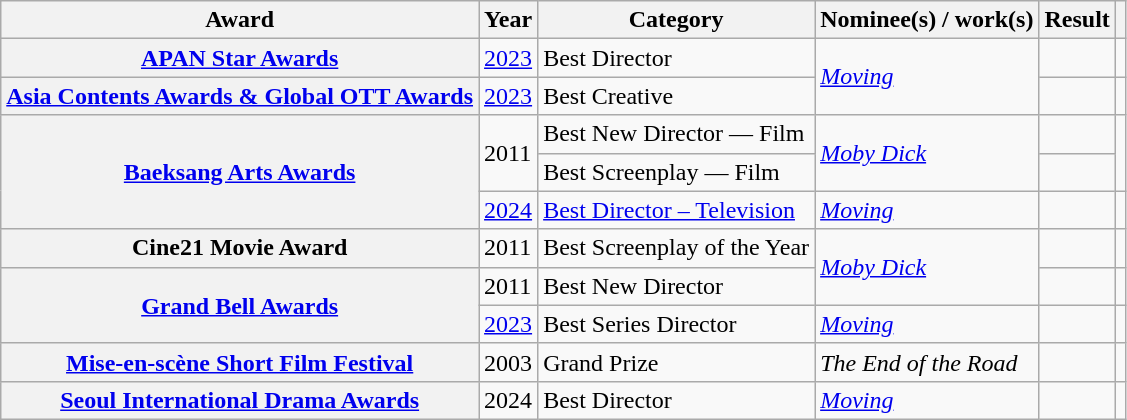<table class="wikitable plainrowheaders sortable">
<tr>
<th scope="col">Award</th>
<th scope="col">Year</th>
<th scope="col">Category</th>
<th scope="col">Nominee(s) / work(s)</th>
<th scope="col">Result</th>
<th scope="col" class="unsortable"></th>
</tr>
<tr>
<th scope="row" rowspan="1"><a href='#'>APAN Star Awards</a></th>
<td><a href='#'>2023</a></td>
<td>Best Director</td>
<td rowspan=2><em><a href='#'>Moving</a></em></td>
<td></td>
<td style="text-align:center;"></td>
</tr>
<tr>
<th scope="row"><a href='#'>Asia Contents Awards & Global OTT Awards</a></th>
<td><a href='#'>2023</a></td>
<td>Best Creative</td>
<td></td>
<td style="text-align:center;"></td>
</tr>
<tr>
<th rowspan="3" scope="row"><a href='#'>Baeksang Arts Awards</a></th>
<td rowspan="2">2011</td>
<td>Best New Director — Film</td>
<td rowspan="2"><em><a href='#'>Moby Dick</a></em></td>
<td></td>
<td rowspan="2"></td>
</tr>
<tr>
<td>Best Screenplay — Film</td>
<td></td>
</tr>
<tr>
<td><a href='#'>2024</a></td>
<td><a href='#'>Best Director – Television</a></td>
<td><em><a href='#'>Moving</a></em></td>
<td></td>
<td style="text-align:center"></td>
</tr>
<tr>
<th scope="row">Cine21 Movie Award</th>
<td>2011</td>
<td>Best Screenplay of the Year</td>
<td rowspan="2"><em><a href='#'>Moby Dick</a></em></td>
<td></td>
<td style="text-align:center;"></td>
</tr>
<tr>
<th rowspan="2" scope="row"><a href='#'>Grand Bell Awards</a></th>
<td>2011</td>
<td>Best New Director</td>
<td></td>
<td></td>
</tr>
<tr>
<td><a href='#'>2023</a></td>
<td>Best Series Director</td>
<td><em><a href='#'>Moving</a></em></td>
<td></td>
<td style="text-align:center;"></td>
</tr>
<tr>
<th scope="row"><a href='#'>Mise-en-scène Short Film Festival</a></th>
<td>2003</td>
<td>Grand Prize</td>
<td><em>The End of the Road</em></td>
<td></td>
<td style="text-align:center;"></td>
</tr>
<tr>
<th scope="row"><a href='#'>Seoul International Drama Awards</a></th>
<td>2024</td>
<td>Best Director</td>
<td><em><a href='#'>Moving</a></em></td>
<td></td>
<td style="text-align:center"></td>
</tr>
</table>
